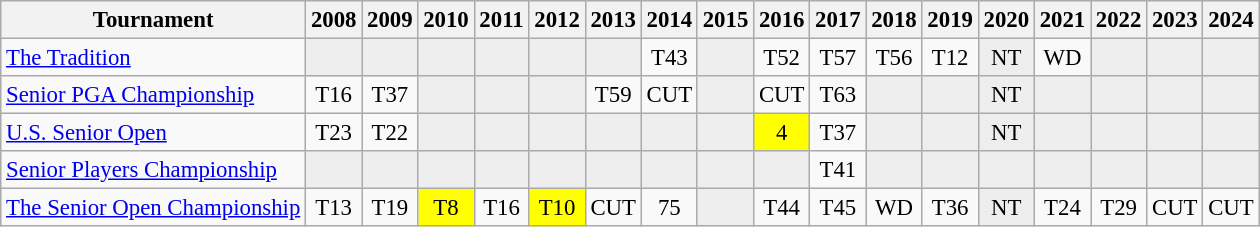<table class="wikitable" style="font-size:95%;text-align:center;">
<tr>
<th>Tournament</th>
<th>2008</th>
<th>2009</th>
<th>2010</th>
<th>2011</th>
<th>2012</th>
<th>2013</th>
<th>2014</th>
<th>2015</th>
<th>2016</th>
<th>2017</th>
<th>2018</th>
<th>2019</th>
<th>2020</th>
<th>2021</th>
<th>2022</th>
<th>2023</th>
<th>2024</th>
</tr>
<tr>
<td align=left><a href='#'>The Tradition</a></td>
<td style="background:#eeeeee;"></td>
<td style="background:#eeeeee;"></td>
<td style="background:#eeeeee;"></td>
<td style="background:#eeeeee;"></td>
<td style="background:#eeeeee;"></td>
<td style="background:#eeeeee;"></td>
<td>T43</td>
<td style="background:#eeeeee;"></td>
<td>T52</td>
<td>T57</td>
<td>T56</td>
<td>T12</td>
<td style="background:#eeeeee;">NT</td>
<td>WD</td>
<td style="background:#eeeeee;"></td>
<td style="background:#eeeeee;"></td>
<td style="background:#eeeeee;"></td>
</tr>
<tr>
<td align=left><a href='#'>Senior PGA Championship</a></td>
<td>T16</td>
<td>T37</td>
<td style="background:#eeeeee;"></td>
<td style="background:#eeeeee;"></td>
<td style="background:#eeeeee;"></td>
<td>T59</td>
<td>CUT</td>
<td style="background:#eeeeee;"></td>
<td>CUT</td>
<td>T63</td>
<td style="background:#eeeeee;"></td>
<td style="background:#eeeeee;"></td>
<td style="background:#eeeeee;">NT</td>
<td style="background:#eeeeee;"></td>
<td style="background:#eeeeee;"></td>
<td style="background:#eeeeee;"></td>
<td style="background:#eeeeee;"></td>
</tr>
<tr>
<td align=left><a href='#'>U.S. Senior Open</a></td>
<td>T23</td>
<td>T22</td>
<td style="background:#eeeeee;"></td>
<td style="background:#eeeeee;"></td>
<td style="background:#eeeeee;"></td>
<td style="background:#eeeeee;"></td>
<td style="background:#eeeeee;"></td>
<td style="background:#eeeeee;"></td>
<td style="background:yellow;">4</td>
<td>T37</td>
<td style="background:#eeeeee;"></td>
<td style="background:#eeeeee;"></td>
<td style="background:#eeeeee;">NT</td>
<td style="background:#eeeeee;"></td>
<td style="background:#eeeeee;"></td>
<td style="background:#eeeeee;"></td>
<td style="background:#eeeeee;"></td>
</tr>
<tr>
<td align=left><a href='#'>Senior Players Championship</a></td>
<td style="background:#eeeeee;"></td>
<td style="background:#eeeeee;"></td>
<td style="background:#eeeeee;"></td>
<td style="background:#eeeeee;"></td>
<td style="background:#eeeeee;"></td>
<td style="background:#eeeeee;"></td>
<td style="background:#eeeeee;"></td>
<td style="background:#eeeeee;"></td>
<td style="background:#eeeeee;"></td>
<td>T41</td>
<td style="background:#eeeeee;"></td>
<td style="background:#eeeeee;"></td>
<td style="background:#eeeeee;"></td>
<td style="background:#eeeeee;"></td>
<td style="background:#eeeeee;"></td>
<td style="background:#eeeeee;"></td>
<td style="background:#eeeeee;"></td>
</tr>
<tr>
<td align=left><a href='#'>The Senior Open Championship</a></td>
<td>T13</td>
<td>T19</td>
<td style="background:yellow;">T8</td>
<td>T16</td>
<td style="background:yellow;">T10</td>
<td>CUT</td>
<td>75</td>
<td style="background:#eeeeee;"></td>
<td>T44</td>
<td>T45</td>
<td>WD</td>
<td>T36</td>
<td style="background:#eeeeee;">NT</td>
<td>T24</td>
<td>T29</td>
<td>CUT</td>
<td>CUT</td>
</tr>
</table>
